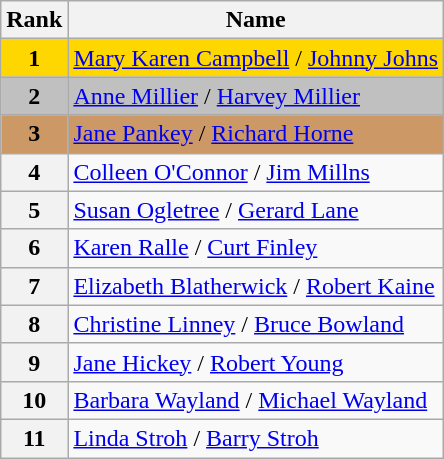<table class="wikitable">
<tr>
<th>Rank</th>
<th>Name</th>
</tr>
<tr bgcolor="gold">
<td align="center"><strong>1</strong></td>
<td><a href='#'>Mary Karen Campbell</a> / <a href='#'>Johnny Johns</a></td>
</tr>
<tr bgcolor="silver">
<td align="center"><strong>2</strong></td>
<td><a href='#'>Anne Millier</a> / <a href='#'>Harvey Millier</a></td>
</tr>
<tr bgcolor="cc9966">
<td align="center"><strong>3</strong></td>
<td><a href='#'>Jane Pankey</a> / <a href='#'>Richard Horne</a></td>
</tr>
<tr>
<th>4</th>
<td><a href='#'>Colleen O'Connor</a> / <a href='#'>Jim Millns</a></td>
</tr>
<tr>
<th>5</th>
<td><a href='#'>Susan Ogletree</a> / <a href='#'>Gerard Lane</a></td>
</tr>
<tr>
<th>6</th>
<td><a href='#'>Karen Ralle</a> / <a href='#'>Curt Finley</a></td>
</tr>
<tr>
<th>7</th>
<td><a href='#'>Elizabeth Blatherwick</a> / <a href='#'>Robert Kaine</a></td>
</tr>
<tr>
<th>8</th>
<td><a href='#'>Christine Linney</a> / <a href='#'>Bruce Bowland</a></td>
</tr>
<tr>
<th>9</th>
<td><a href='#'>Jane Hickey</a> / <a href='#'>Robert Young</a></td>
</tr>
<tr>
<th>10</th>
<td><a href='#'>Barbara Wayland</a> / <a href='#'>Michael Wayland</a></td>
</tr>
<tr>
<th>11</th>
<td><a href='#'>Linda Stroh</a> / <a href='#'>Barry Stroh</a></td>
</tr>
</table>
